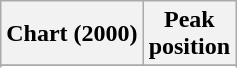<table class="wikitable sortable plainrowheaders" style="text-align:center;">
<tr>
<th scope="col">Chart (2000)</th>
<th scope="col">Peak<br>position</th>
</tr>
<tr>
</tr>
<tr>
</tr>
<tr>
</tr>
</table>
